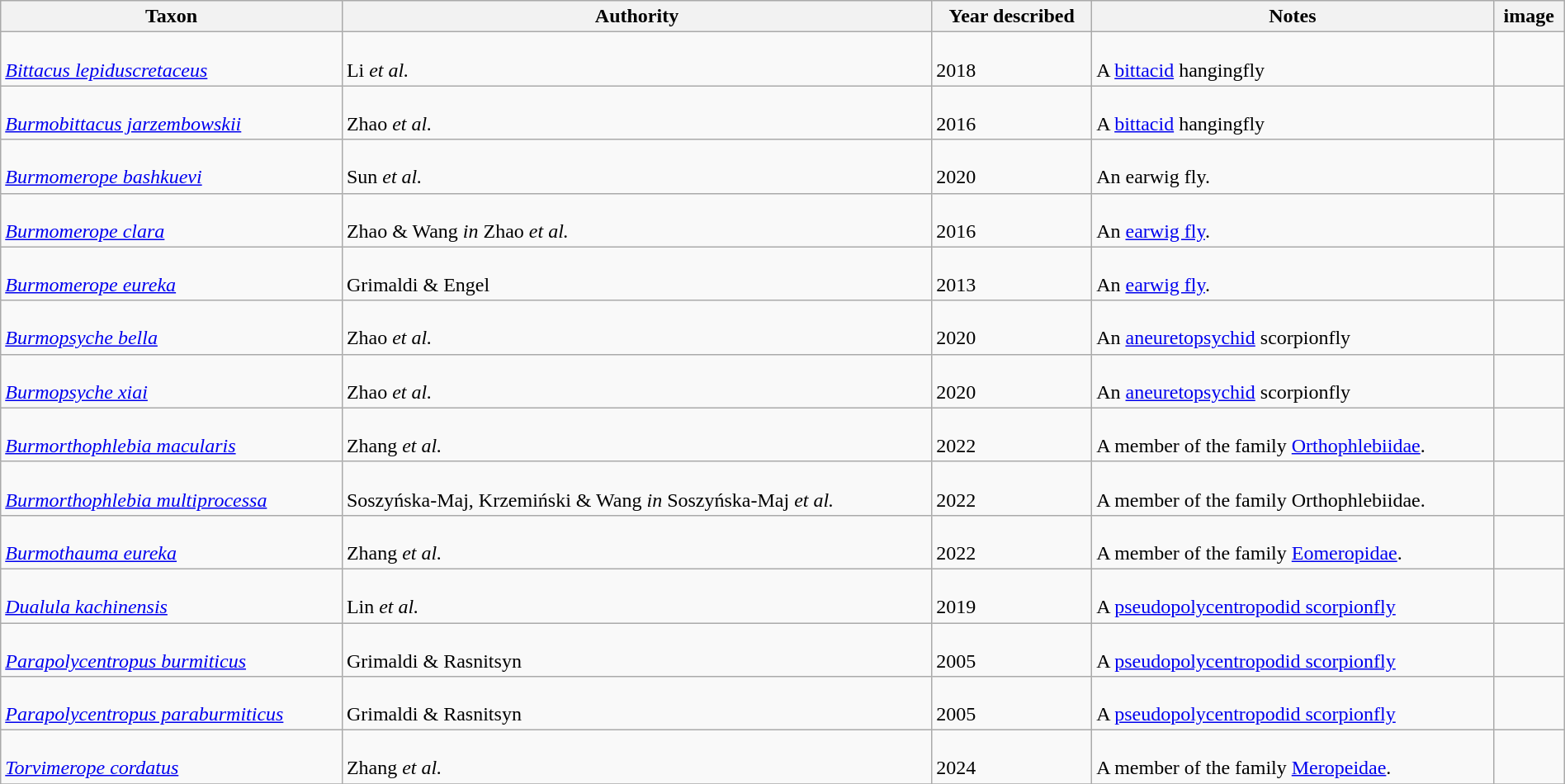<table class="wikitable sortable" align="center" width="100%">
<tr>
<th>Taxon</th>
<th>Authority</th>
<th>Year described</th>
<th>Notes</th>
<th>image</th>
</tr>
<tr>
<td><br><em><a href='#'>Bittacus lepiduscretaceus</a></em></td>
<td><br>Li <em>et al.</em></td>
<td><br>2018</td>
<td><br>A <a href='#'>bittacid</a> hangingfly</td>
<td></td>
</tr>
<tr>
<td><br><em><a href='#'>Burmobittacus jarzembowskii</a></em></td>
<td><br>Zhao <em>et al.</em></td>
<td><br>2016</td>
<td><br>A <a href='#'>bittacid</a> hangingfly</td>
<td></td>
</tr>
<tr>
<td><br><em><a href='#'>Burmomerope bashkuevi</a></em></td>
<td><br>Sun <em>et al.</em></td>
<td><br>2020</td>
<td><br>An earwig fly.</td>
<td></td>
</tr>
<tr>
<td><br><em><a href='#'>Burmomerope clara</a></em></td>
<td><br>Zhao & Wang <em>in</em> Zhao <em>et al.</em></td>
<td><br>2016</td>
<td><br>An <a href='#'>earwig fly</a>.</td>
<td></td>
</tr>
<tr>
<td><br><em><a href='#'>Burmomerope eureka</a></em></td>
<td><br>Grimaldi & Engel</td>
<td><br>2013</td>
<td><br>An <a href='#'>earwig fly</a>.</td>
<td></td>
</tr>
<tr>
<td><br><em><a href='#'>Burmopsyche bella</a></em></td>
<td><br>Zhao <em>et al.</em></td>
<td><br>2020</td>
<td><br>An <a href='#'>aneuretopsychid</a> scorpionfly</td>
<td><br></td>
</tr>
<tr>
<td><br><em><a href='#'>Burmopsyche xiai</a></em></td>
<td><br>Zhao <em>et al.</em></td>
<td><br>2020</td>
<td><br>An <a href='#'>aneuretopsychid</a> scorpionfly</td>
<td><br></td>
</tr>
<tr>
<td><br><em><a href='#'>Burmorthophlebia macularis</a></em></td>
<td><br>Zhang <em>et al.</em></td>
<td><br>2022</td>
<td><br>A member of the family <a href='#'>Orthophlebiidae</a>.</td>
<td></td>
</tr>
<tr>
<td><br><em><a href='#'>Burmorthophlebia multiprocessa</a></em></td>
<td><br>Soszyńska-Maj, Krzemiński & Wang <em>in</em> Soszyńska-Maj <em>et al.</em></td>
<td><br>2022</td>
<td><br>A member of the family Orthophlebiidae.</td>
<td></td>
</tr>
<tr>
<td><br><em><a href='#'>Burmothauma eureka</a></em></td>
<td><br>Zhang <em>et al.</em></td>
<td><br>2022</td>
<td><br>A member of the family <a href='#'>Eomeropidae</a>.</td>
<td></td>
</tr>
<tr>
<td><br><em><a href='#'>Dualula kachinensis</a></em></td>
<td><br>Lin <em>et al.</em></td>
<td><br>2019</td>
<td><br>A <a href='#'>pseudopolycentropodid scorpionfly</a></td>
<td><br></td>
</tr>
<tr>
<td><br><em><a href='#'>Parapolycentropus burmiticus</a></em></td>
<td><br>Grimaldi & Rasnitsyn</td>
<td><br>2005</td>
<td><br>A <a href='#'>pseudopolycentropodid scorpionfly</a></td>
<td><br></td>
</tr>
<tr>
<td><br><em><a href='#'>Parapolycentropus paraburmiticus</a></em></td>
<td><br>Grimaldi & Rasnitsyn</td>
<td><br>2005</td>
<td><br>A <a href='#'>pseudopolycentropodid scorpionfly</a></td>
<td><br></td>
</tr>
<tr>
<td><br><em><a href='#'>Torvimerope cordatus</a></em></td>
<td><br>Zhang <em>et al.</em></td>
<td><br>2024</td>
<td><br>A member of the family <a href='#'>Meropeidae</a>.</td>
<td></td>
</tr>
<tr>
</tr>
</table>
